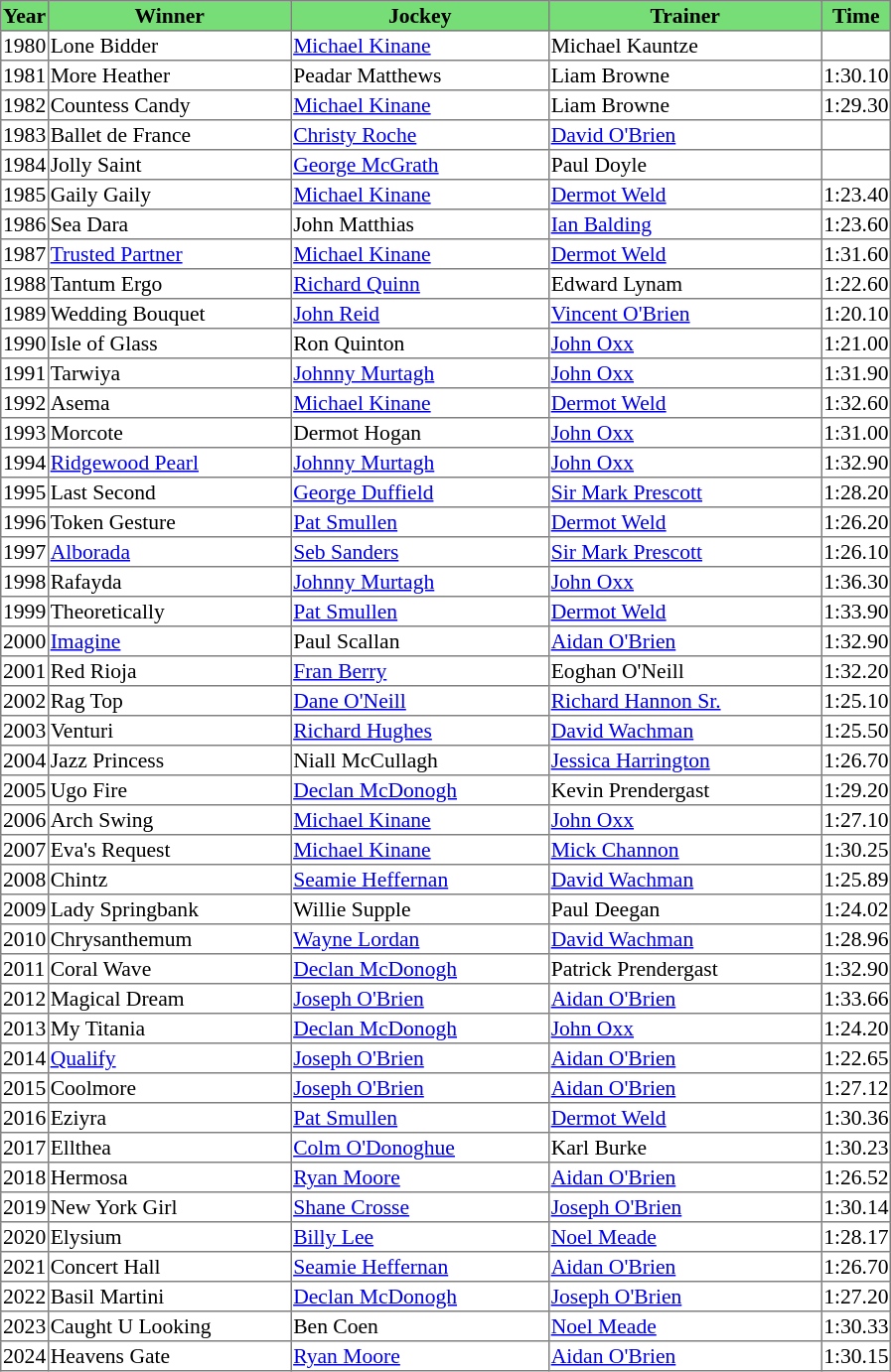<table class = "sortable" | border="1" style="border-collapse: collapse; font-size:90%">
<tr bgcolor="#77dd77" align="center">
<th>Year</th>
<th>Winner</th>
<th>Jockey</th>
<th>Trainer</th>
<th>Time</th>
</tr>
<tr>
<td>1980</td>
<td width=160px>Lone Bidder</td>
<td width=170px><a href='#'>Michael Kinane</a></td>
<td width=180px>Michael Kauntze</td>
<td></td>
</tr>
<tr>
<td>1981</td>
<td>More Heather</td>
<td>Peadar Matthews</td>
<td>Liam Browne</td>
<td>1:30.10</td>
</tr>
<tr>
<td>1982</td>
<td>Countess Candy</td>
<td><a href='#'>Michael Kinane</a></td>
<td>Liam Browne</td>
<td>1:29.30</td>
</tr>
<tr>
<td>1983</td>
<td>Ballet de France</td>
<td><a href='#'>Christy Roche</a></td>
<td><a href='#'>David O'Brien</a></td>
<td></td>
</tr>
<tr>
<td>1984</td>
<td>Jolly Saint</td>
<td><a href='#'>George McGrath</a></td>
<td>Paul Doyle</td>
<td></td>
</tr>
<tr>
<td>1985</td>
<td>Gaily Gaily</td>
<td><a href='#'>Michael Kinane</a></td>
<td><a href='#'>Dermot Weld</a></td>
<td>1:23.40</td>
</tr>
<tr>
<td>1986</td>
<td>Sea Dara</td>
<td>John Matthias</td>
<td><a href='#'>Ian Balding</a></td>
<td>1:23.60</td>
</tr>
<tr>
<td>1987</td>
<td><a href='#'>Trusted Partner</a></td>
<td><a href='#'>Michael Kinane</a></td>
<td><a href='#'>Dermot Weld</a></td>
<td>1:31.60</td>
</tr>
<tr>
<td>1988</td>
<td>Tantum Ergo</td>
<td><a href='#'>Richard Quinn</a></td>
<td>Edward Lynam</td>
<td>1:22.60</td>
</tr>
<tr>
<td>1989</td>
<td>Wedding Bouquet</td>
<td><a href='#'>John Reid</a></td>
<td><a href='#'>Vincent O'Brien</a></td>
<td>1:20.10</td>
</tr>
<tr>
<td>1990</td>
<td>Isle of Glass</td>
<td>Ron Quinton</td>
<td><a href='#'>John Oxx</a></td>
<td>1:21.00</td>
</tr>
<tr>
<td>1991</td>
<td>Tarwiya</td>
<td><a href='#'>Johnny Murtagh</a></td>
<td><a href='#'>John Oxx</a></td>
<td>1:31.90</td>
</tr>
<tr>
<td>1992</td>
<td>Asema</td>
<td><a href='#'>Michael Kinane</a></td>
<td><a href='#'>Dermot Weld</a></td>
<td>1:32.60</td>
</tr>
<tr>
<td>1993</td>
<td>Morcote</td>
<td>Dermot Hogan</td>
<td><a href='#'>John Oxx</a></td>
<td>1:31.00</td>
</tr>
<tr>
<td>1994</td>
<td><a href='#'>Ridgewood Pearl</a></td>
<td><a href='#'>Johnny Murtagh</a></td>
<td><a href='#'>John Oxx</a></td>
<td>1:32.90</td>
</tr>
<tr>
<td>1995</td>
<td>Last Second</td>
<td><a href='#'>George Duffield</a></td>
<td><a href='#'>Sir Mark Prescott</a></td>
<td>1:28.20</td>
</tr>
<tr>
<td>1996</td>
<td>Token Gesture</td>
<td><a href='#'>Pat Smullen</a></td>
<td><a href='#'>Dermot Weld</a></td>
<td>1:26.20</td>
</tr>
<tr>
<td>1997</td>
<td><a href='#'>Alborada</a></td>
<td><a href='#'>Seb Sanders</a></td>
<td><a href='#'>Sir Mark Prescott</a></td>
<td>1:26.10</td>
</tr>
<tr>
<td>1998</td>
<td>Rafayda</td>
<td><a href='#'>Johnny Murtagh</a></td>
<td><a href='#'>John Oxx</a></td>
<td>1:36.30</td>
</tr>
<tr>
<td>1999</td>
<td>Theoretically</td>
<td><a href='#'>Pat Smullen</a></td>
<td><a href='#'>Dermot Weld</a></td>
<td>1:33.90</td>
</tr>
<tr>
<td>2000</td>
<td><a href='#'>Imagine</a></td>
<td>Paul Scallan</td>
<td><a href='#'>Aidan O'Brien</a></td>
<td>1:32.90</td>
</tr>
<tr>
<td>2001</td>
<td>Red Rioja</td>
<td><a href='#'>Fran Berry</a></td>
<td>Eoghan O'Neill</td>
<td>1:32.20</td>
</tr>
<tr>
<td>2002</td>
<td>Rag Top</td>
<td><a href='#'>Dane O'Neill</a></td>
<td><a href='#'>Richard Hannon Sr.</a></td>
<td>1:25.10</td>
</tr>
<tr>
<td>2003</td>
<td>Venturi</td>
<td><a href='#'>Richard Hughes</a></td>
<td><a href='#'>David Wachman</a></td>
<td>1:25.50</td>
</tr>
<tr>
<td>2004</td>
<td>Jazz Princess</td>
<td>Niall McCullagh</td>
<td><a href='#'>Jessica Harrington</a></td>
<td>1:26.70</td>
</tr>
<tr>
<td>2005</td>
<td>Ugo Fire</td>
<td><a href='#'>Declan McDonogh</a></td>
<td>Kevin Prendergast</td>
<td>1:29.20</td>
</tr>
<tr>
<td>2006</td>
<td>Arch Swing</td>
<td><a href='#'>Michael Kinane</a></td>
<td><a href='#'>John Oxx</a></td>
<td>1:27.10</td>
</tr>
<tr>
<td>2007</td>
<td>Eva's Request</td>
<td><a href='#'>Michael Kinane</a></td>
<td><a href='#'>Mick Channon</a></td>
<td>1:30.25</td>
</tr>
<tr>
<td>2008</td>
<td>Chintz</td>
<td><a href='#'>Seamie Heffernan</a></td>
<td><a href='#'>David Wachman</a></td>
<td>1:25.89</td>
</tr>
<tr>
<td>2009</td>
<td>Lady Springbank</td>
<td>Willie Supple</td>
<td>Paul Deegan</td>
<td>1:24.02</td>
</tr>
<tr>
<td>2010</td>
<td>Chrysanthemum</td>
<td><a href='#'>Wayne Lordan</a></td>
<td><a href='#'>David Wachman</a></td>
<td>1:28.96</td>
</tr>
<tr>
<td>2011</td>
<td>Coral Wave</td>
<td><a href='#'>Declan McDonogh</a></td>
<td>Patrick Prendergast</td>
<td>1:32.90</td>
</tr>
<tr>
<td>2012</td>
<td>Magical Dream</td>
<td><a href='#'>Joseph O'Brien</a></td>
<td><a href='#'>Aidan O'Brien</a></td>
<td>1:33.66</td>
</tr>
<tr>
<td>2013</td>
<td>My Titania</td>
<td><a href='#'>Declan McDonogh</a></td>
<td><a href='#'>John Oxx</a></td>
<td>1:24.20</td>
</tr>
<tr>
<td>2014</td>
<td><a href='#'>Qualify</a></td>
<td><a href='#'>Joseph O'Brien</a></td>
<td><a href='#'>Aidan O'Brien</a></td>
<td>1:22.65</td>
</tr>
<tr>
<td>2015</td>
<td>Coolmore</td>
<td><a href='#'>Joseph O'Brien</a></td>
<td><a href='#'>Aidan O'Brien</a></td>
<td>1:27.12</td>
</tr>
<tr>
<td>2016</td>
<td>Eziyra</td>
<td><a href='#'>Pat Smullen</a></td>
<td><a href='#'>Dermot Weld</a></td>
<td>1:30.36</td>
</tr>
<tr>
<td>2017</td>
<td>Ellthea</td>
<td><a href='#'>Colm O'Donoghue</a></td>
<td>Karl Burke</td>
<td>1:30.23</td>
</tr>
<tr>
<td>2018</td>
<td>Hermosa</td>
<td><a href='#'>Ryan Moore</a></td>
<td><a href='#'>Aidan O'Brien</a></td>
<td>1:26.52</td>
</tr>
<tr>
<td>2019</td>
<td>New York Girl</td>
<td><a href='#'>Shane Crosse</a></td>
<td><a href='#'>Joseph O'Brien</a></td>
<td>1:30.14</td>
</tr>
<tr>
<td>2020</td>
<td>Elysium</td>
<td><a href='#'>Billy Lee</a></td>
<td><a href='#'>Noel Meade</a></td>
<td>1:28.17</td>
</tr>
<tr>
<td>2021</td>
<td>Concert Hall</td>
<td><a href='#'>Seamie Heffernan</a></td>
<td><a href='#'>Aidan O'Brien</a></td>
<td>1:26.70</td>
</tr>
<tr>
<td>2022</td>
<td>Basil Martini</td>
<td><a href='#'>Declan McDonogh</a></td>
<td><a href='#'>Joseph O'Brien</a></td>
<td>1:27.20</td>
</tr>
<tr>
<td>2023</td>
<td>Caught U Looking</td>
<td>Ben Coen</td>
<td><a href='#'>Noel Meade</a></td>
<td>1:30.33</td>
</tr>
<tr>
<td>2024</td>
<td>Heavens Gate</td>
<td><a href='#'>Ryan Moore</a></td>
<td><a href='#'>Aidan O'Brien</a></td>
<td>1:30.15</td>
</tr>
</table>
